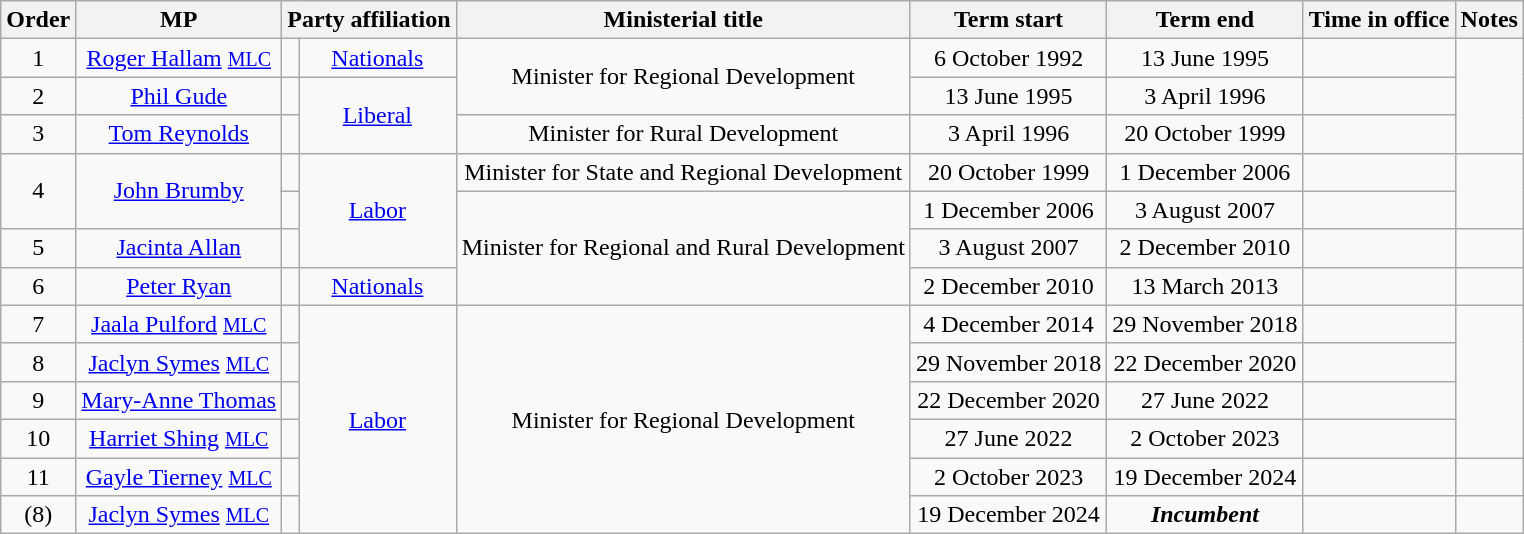<table class="wikitable" style="text-align:center">
<tr>
<th>Order</th>
<th>MP</th>
<th colspan="2">Party affiliation</th>
<th>Ministerial title</th>
<th>Term start</th>
<th>Term end</th>
<th>Time in office</th>
<th>Notes</th>
</tr>
<tr>
<td>1</td>
<td><a href='#'>Roger Hallam</a> <a href='#'><small>MLC</small></a></td>
<td></td>
<td><a href='#'>Nationals</a></td>
<td rowspan="2">Minister for Regional Development</td>
<td>6 October 1992</td>
<td>13 June 1995</td>
<td></td>
<td rowspan="3"></td>
</tr>
<tr>
<td>2</td>
<td><a href='#'>Phil Gude</a> </td>
<td></td>
<td rowspan="2"><a href='#'>Liberal</a></td>
<td>13 June 1995</td>
<td>3 April 1996</td>
<td></td>
</tr>
<tr>
<td>3</td>
<td><a href='#'>Tom Reynolds</a> </td>
<td></td>
<td>Minister for Rural Development</td>
<td>3 April 1996</td>
<td>20 October 1999</td>
<td></td>
</tr>
<tr>
<td rowspan="2">4</td>
<td rowspan="2"><a href='#'>John Brumby</a> </td>
<td></td>
<td rowspan="3"><a href='#'>Labor</a></td>
<td>Minister for State and Regional Development</td>
<td>20 October 1999</td>
<td>1 December 2006</td>
<td></td>
<td rowspan="2"></td>
</tr>
<tr>
<td></td>
<td rowspan="3">Minister for Regional and Rural Development</td>
<td>1 December 2006</td>
<td>3 August 2007</td>
<td></td>
</tr>
<tr>
<td>5</td>
<td><a href='#'>Jacinta Allan</a> </td>
<td></td>
<td>3 August 2007</td>
<td>2 December 2010</td>
<td></td>
<td></td>
</tr>
<tr>
<td>6</td>
<td><a href='#'>Peter Ryan</a> </td>
<td></td>
<td><a href='#'>Nationals</a></td>
<td>2 December 2010</td>
<td>13 March 2013</td>
<td></td>
<td></td>
</tr>
<tr>
<td>7</td>
<td><a href='#'>Jaala Pulford</a> <a href='#'><small>MLC</small></a></td>
<td></td>
<td rowspan="6"><a href='#'>Labor</a></td>
<td rowspan="6">Minister for Regional Development</td>
<td>4 December 2014</td>
<td>29 November 2018</td>
<td></td>
<td rowspan="4"></td>
</tr>
<tr>
<td>8</td>
<td><a href='#'>Jaclyn Symes</a> <a href='#'><small>MLC</small></a></td>
<td></td>
<td>29 November 2018</td>
<td>22 December 2020</td>
<td></td>
</tr>
<tr>
<td>9</td>
<td><a href='#'>Mary-Anne Thomas</a> </td>
<td></td>
<td>22 December 2020</td>
<td>27 June 2022</td>
<td></td>
</tr>
<tr>
<td>10</td>
<td><a href='#'>Harriet Shing</a> <a href='#'><small>MLC</small></a></td>
<td></td>
<td>27 June 2022</td>
<td>2 October 2023</td>
<td></td>
</tr>
<tr>
<td>11</td>
<td><a href='#'>Gayle Tierney</a> <a href='#'><small>MLC</small></a></td>
<td></td>
<td>2 October 2023</td>
<td>19 December 2024</td>
<td></td>
<td></td>
</tr>
<tr>
<td>(8)</td>
<td><a href='#'>Jaclyn Symes</a> <a href='#'><small>MLC</small></a></td>
<td></td>
<td>19 December 2024</td>
<td><strong><em>Incumbent</em></strong></td>
<td></td>
<td></td>
</tr>
</table>
